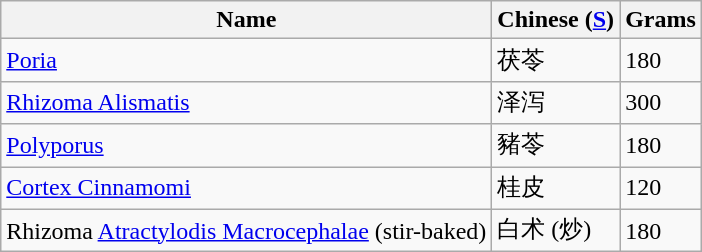<table class="wikitable sortable">
<tr>
<th>Name</th>
<th>Chinese (<a href='#'>S</a>)</th>
<th>Grams</th>
</tr>
<tr>
<td><a href='#'>Poria</a></td>
<td>茯苓</td>
<td>180</td>
</tr>
<tr>
<td><a href='#'>Rhizoma Alismatis</a></td>
<td>泽泻</td>
<td>300</td>
</tr>
<tr>
<td><a href='#'>Polyporus</a></td>
<td>豬苓</td>
<td>180</td>
</tr>
<tr>
<td><a href='#'>Cortex Cinnamomi</a></td>
<td>桂皮</td>
<td>120</td>
</tr>
<tr>
<td>Rhizoma <a href='#'>Atractylodis Macrocephalae</a> (stir-baked)</td>
<td>白术 (炒)</td>
<td>180</td>
</tr>
</table>
